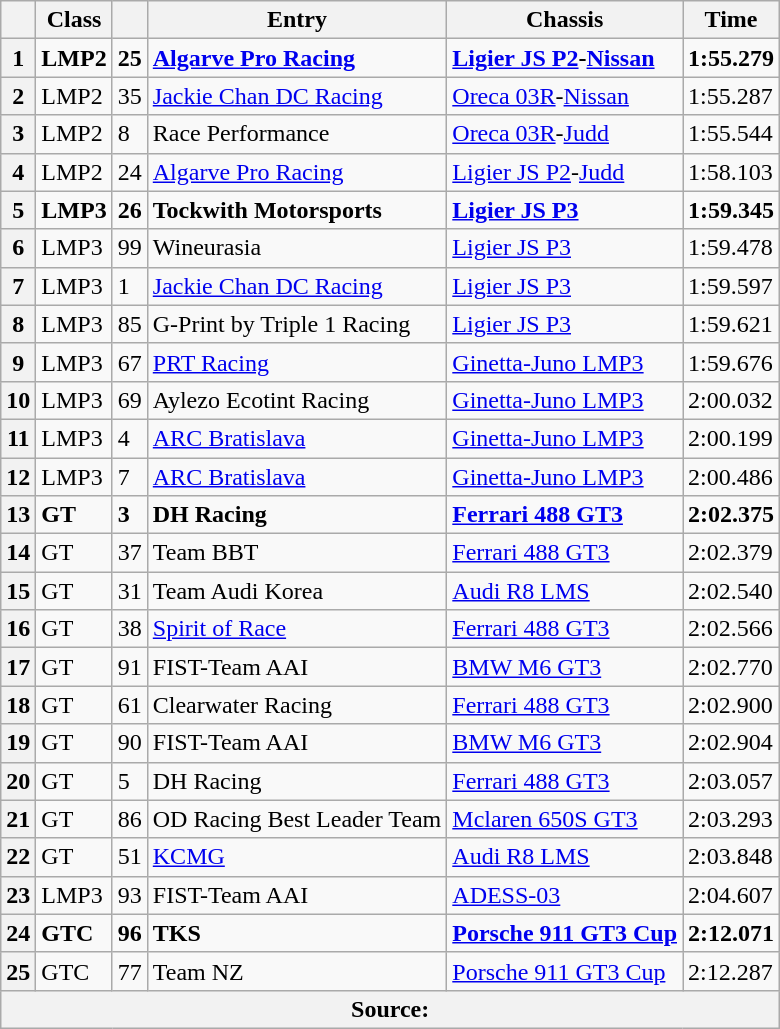<table class="wikitable">
<tr>
<th></th>
<th>Class</th>
<th></th>
<th>Entry</th>
<th>Chassis</th>
<th>Time</th>
</tr>
<tr>
<th>1</th>
<td><strong>LMP2</strong></td>
<td><strong>25</strong></td>
<td><strong> <a href='#'>Algarve Pro Racing</a></strong></td>
<td><strong><a href='#'>Ligier JS P2</a>-<a href='#'>Nissan</a></strong></td>
<td><strong>1:55.279</strong></td>
</tr>
<tr>
<th>2</th>
<td>LMP2</td>
<td>35</td>
<td> <a href='#'>Jackie Chan DC Racing</a></td>
<td><a href='#'>Oreca 03R</a>-<a href='#'>Nissan</a></td>
<td>1:55.287</td>
</tr>
<tr>
<th>3</th>
<td>LMP2</td>
<td>8</td>
<td> Race Performance</td>
<td><a href='#'>Oreca 03R</a>-<a href='#'>Judd</a></td>
<td>1:55.544</td>
</tr>
<tr>
<th>4</th>
<td>LMP2</td>
<td>24</td>
<td> <a href='#'>Algarve Pro Racing</a></td>
<td><a href='#'>Ligier JS P2</a>-<a href='#'>Judd</a></td>
<td>1:58.103</td>
</tr>
<tr>
<th>5</th>
<td><strong>LMP3</strong></td>
<td><strong>26</strong></td>
<td><strong> Tockwith Motorsports</strong></td>
<td><strong><a href='#'>Ligier JS P3</a></strong></td>
<td><strong>1:59.345</strong></td>
</tr>
<tr>
<th>6</th>
<td>LMP3</td>
<td>99</td>
<td> Wineurasia</td>
<td><a href='#'>Ligier JS P3</a></td>
<td>1:59.478</td>
</tr>
<tr>
<th>7</th>
<td>LMP3</td>
<td>1</td>
<td> <a href='#'>Jackie Chan DC Racing</a></td>
<td><a href='#'>Ligier JS P3</a></td>
<td>1:59.597</td>
</tr>
<tr>
<th>8</th>
<td>LMP3</td>
<td>85</td>
<td> G-Print by Triple 1 Racing</td>
<td><a href='#'>Ligier JS P3</a></td>
<td>1:59.621</td>
</tr>
<tr>
<th>9</th>
<td>LMP3</td>
<td>67</td>
<td> <a href='#'>PRT Racing</a></td>
<td><a href='#'>Ginetta-Juno LMP3</a></td>
<td>1:59.676</td>
</tr>
<tr>
<th>10</th>
<td>LMP3</td>
<td>69</td>
<td> Aylezo Ecotint Racing</td>
<td><a href='#'>Ginetta-Juno LMP3</a></td>
<td>2:00.032</td>
</tr>
<tr>
<th>11</th>
<td>LMP3</td>
<td>4</td>
<td> <a href='#'>ARC Bratislava</a></td>
<td><a href='#'>Ginetta-Juno LMP3</a></td>
<td>2:00.199</td>
</tr>
<tr>
<th>12</th>
<td>LMP3</td>
<td>7</td>
<td> <a href='#'>ARC Bratislava</a></td>
<td><a href='#'>Ginetta-Juno LMP3</a></td>
<td>2:00.486</td>
</tr>
<tr>
<th>13</th>
<td><strong>GT</strong></td>
<td><strong>3</strong></td>
<td><strong> DH Racing</strong></td>
<td><a href='#'><strong>Ferrari 488 GT3</strong></a></td>
<td><strong>2:02.375</strong></td>
</tr>
<tr>
<th>14</th>
<td>GT</td>
<td>37</td>
<td> Team BBT</td>
<td><a href='#'>Ferrari 488 GT3</a></td>
<td>2:02.379</td>
</tr>
<tr>
<th>15</th>
<td>GT</td>
<td>31</td>
<td> Team Audi Korea</td>
<td><a href='#'>Audi R8 LMS</a></td>
<td>2:02.540</td>
</tr>
<tr>
<th>16</th>
<td>GT</td>
<td>38</td>
<td> <a href='#'>Spirit of Race</a></td>
<td><a href='#'>Ferrari 488 GT3</a></td>
<td>2:02.566</td>
</tr>
<tr>
<th>17</th>
<td>GT</td>
<td>91</td>
<td> FIST-Team AAI</td>
<td><a href='#'>BMW M6 GT3</a></td>
<td>2:02.770</td>
</tr>
<tr>
<th>18</th>
<td>GT</td>
<td>61</td>
<td> Clearwater Racing</td>
<td><a href='#'>Ferrari 488 GT3</a></td>
<td>2:02.900</td>
</tr>
<tr>
<th>19</th>
<td>GT</td>
<td>90</td>
<td> FIST-Team AAI</td>
<td><a href='#'>BMW M6 GT3</a></td>
<td>2:02.904</td>
</tr>
<tr>
<th>20</th>
<td>GT</td>
<td>5</td>
<td> DH Racing</td>
<td><a href='#'>Ferrari 488 GT3</a></td>
<td>2:03.057</td>
</tr>
<tr>
<th>21</th>
<td>GT</td>
<td>86</td>
<td> OD Racing Best Leader Team</td>
<td><a href='#'>Mclaren 650S GT3</a></td>
<td>2:03.293</td>
</tr>
<tr>
<th>22</th>
<td>GT</td>
<td>51</td>
<td> <a href='#'>KCMG</a></td>
<td><a href='#'>Audi R8 LMS</a></td>
<td>2:03.848</td>
</tr>
<tr>
<th>23</th>
<td>LMP3</td>
<td>93</td>
<td> FIST-Team AAI</td>
<td><a href='#'>ADESS-03</a></td>
<td>2:04.607</td>
</tr>
<tr>
<th>24</th>
<td><strong>GTC</strong></td>
<td><strong>96</strong></td>
<td><strong> TKS</strong></td>
<td><strong><a href='#'>Porsche 911 GT3 Cup</a></strong></td>
<td><strong>2:12.071</strong></td>
</tr>
<tr>
<th>25</th>
<td>GTC</td>
<td>77</td>
<td> Team NZ</td>
<td><a href='#'>Porsche 911 GT3 Cup</a></td>
<td>2:12.287</td>
</tr>
<tr>
<th colspan="6">Source:</th>
</tr>
</table>
